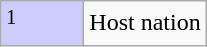<table class="wikitable" border="solid 1px #AAAAAA">
<tr>
<td style="background:#ccccff; width:3em;"><sup>1</sup></td>
<td>Host nation</td>
</tr>
</table>
